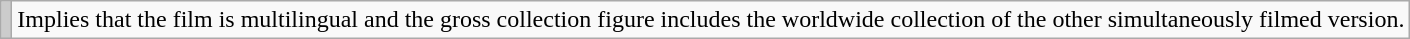<table class="wikitable">
<tr>
<td style="text-align:left; background:#ccc;"></td>
<td>Implies that the film is multilingual and the gross collection figure includes the worldwide collection of the other simultaneously filmed version.</td>
</tr>
</table>
